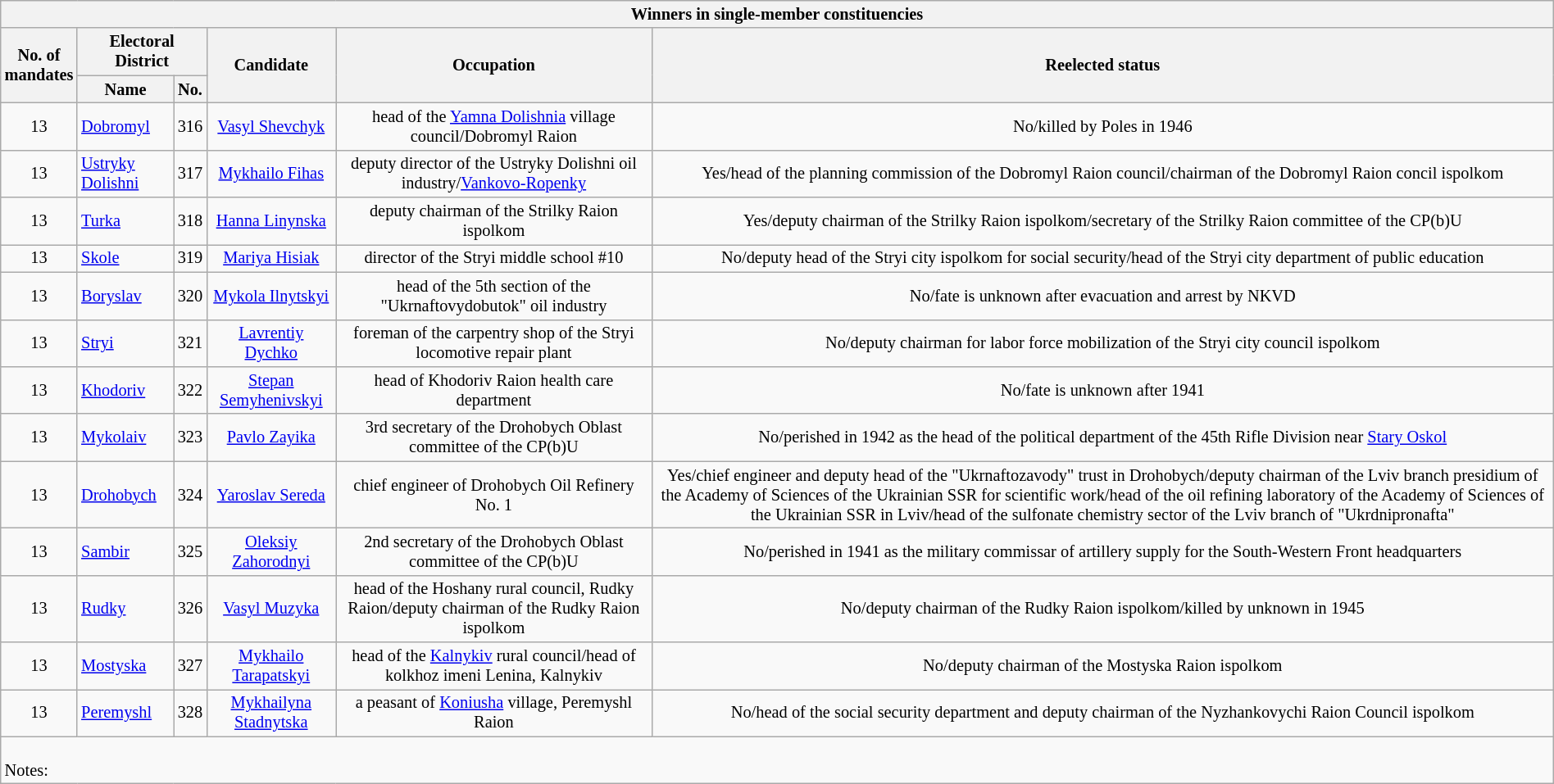<table class="wikitable collapsible collapsed" style="width:100%; font-size:85%">
<tr>
<th colspan=6>Winners in single-member constituencies</th>
</tr>
<tr>
<th rowspan=2 width=50>No. of mandates</th>
<th colspan=2>Electoral District</th>
<th rowspan=2>Candidate</th>
<th rowspan=2>Occupation</th>
<th rowspan=2>Reelected status</th>
</tr>
<tr>
<th>Name</th>
<th>No.</th>
</tr>
<tr>
<td style="text-align: center">13</td>
<td><a href='#'>Dobromyl</a></td>
<td style="text-align: center">316</td>
<td style="text-align: center"><a href='#'>Vasyl Shevchyk</a></td>
<td style="text-align: center">head of the <a href='#'>Yamna Dolishnia</a> village council/Dobromyl Raion</td>
<td style="text-align: center">No/killed by Poles in 1946</td>
</tr>
<tr>
<td style="text-align: center">13</td>
<td><a href='#'>Ustryky Dolishni</a></td>
<td style="text-align: center">317</td>
<td style="text-align: center"><a href='#'>Mykhailo Fihas</a></td>
<td style="text-align: center">deputy director of the Ustryky Dolishni oil industry/<a href='#'>Vankovo-Ropenky</a></td>
<td style="text-align: center">Yes/head of the planning commission of the Dobromyl Raion council/chairman of the Dobromyl Raion concil ispolkom</td>
</tr>
<tr>
<td style="text-align: center">13</td>
<td><a href='#'>Turka</a></td>
<td style="text-align: center">318</td>
<td style="text-align: center"><a href='#'>Hanna Linynska</a></td>
<td style="text-align: center">deputy chairman of the Strilky Raion ispolkom</td>
<td style="text-align: center">Yes/deputy chairman of the Strilky Raion ispolkom/secretary of the Strilky Raion committee of the CP(b)U</td>
</tr>
<tr>
<td style="text-align: center">13</td>
<td><a href='#'>Skole</a></td>
<td style="text-align: center">319</td>
<td style="text-align: center"><a href='#'>Mariya Hisiak</a></td>
<td style="text-align: center">director of the Stryi middle school #10</td>
<td style="text-align: center">No/deputy head of the Stryi city ispolkom for social security/head of the Stryi city department of public education</td>
</tr>
<tr>
<td style="text-align: center">13</td>
<td><a href='#'>Boryslav</a></td>
<td style="text-align: center">320</td>
<td style="text-align: center"><a href='#'>Mykola Ilnytskyi</a></td>
<td style="text-align: center">head of the 5th section of the "Ukrnaftovydobutok" oil industry</td>
<td style="text-align: center">No/fate is unknown after evacuation and arrest by NKVD</td>
</tr>
<tr>
<td style="text-align: center">13</td>
<td><a href='#'>Stryi</a></td>
<td style="text-align: center">321</td>
<td style="text-align: center"><a href='#'>Lavrentiy Dychko</a></td>
<td style="text-align: center">foreman of the carpentry shop of the Stryi locomotive repair plant</td>
<td style="text-align: center">No/deputy chairman for labor force mobilization of the Stryi city council ispolkom</td>
</tr>
<tr>
<td style="text-align: center">13</td>
<td><a href='#'>Khodoriv</a></td>
<td style="text-align: center">322</td>
<td style="text-align: center"><a href='#'>Stepan Semyhenivskyi</a></td>
<td style="text-align: center">head of Khodoriv Raion health care department</td>
<td style="text-align: center">No/fate is unknown after 1941</td>
</tr>
<tr>
<td style="text-align: center">13</td>
<td><a href='#'>Mykolaiv</a></td>
<td style="text-align: center">323</td>
<td style="text-align: center"><a href='#'>Pavlo Zayika</a></td>
<td style="text-align: center">3rd secretary of the Drohobych Oblast committee of the CP(b)U</td>
<td style="text-align: center">No/perished in 1942 as the head of the political department of the 45th Rifle Division near <a href='#'>Stary Oskol</a></td>
</tr>
<tr>
<td style="text-align: center">13</td>
<td><a href='#'>Drohobych</a></td>
<td style="text-align: center">324</td>
<td style="text-align: center"><a href='#'>Yaroslav Sereda</a></td>
<td style="text-align: center">chief engineer of Drohobych Oil Refinery No. 1</td>
<td style="text-align: center">Yes/chief engineer and deputy head of the "Ukrnaftozavody" trust in Drohobych/deputy chairman of the Lviv branch presidium of the Academy of Sciences of the Ukrainian SSR for scientific work/head of the oil refining laboratory of the Academy of Sciences of the Ukrainian SSR in Lviv/head of the sulfonate chemistry sector of the Lviv branch of "Ukrdnipronafta"</td>
</tr>
<tr>
<td style="text-align: center">13</td>
<td><a href='#'>Sambir</a></td>
<td style="text-align: center">325</td>
<td style="text-align: center"><a href='#'>Oleksiy Zahorodnyi</a></td>
<td style="text-align: center">2nd secretary of the Drohobych Oblast committee of the CP(b)U</td>
<td style="text-align: center">No/perished in 1941 as the military commissar of artillery supply for the South-Western Front headquarters</td>
</tr>
<tr>
<td style="text-align: center">13</td>
<td><a href='#'>Rudky</a></td>
<td style="text-align: center">326</td>
<td style="text-align: center"><a href='#'>Vasyl Muzyka</a></td>
<td style="text-align: center">head of the Hoshany rural council, Rudky Raion/deputy chairman of the Rudky Raion ispolkom</td>
<td style="text-align: center">No/deputy chairman of the Rudky Raion ispolkom/killed by unknown in 1945</td>
</tr>
<tr>
<td style="text-align: center">13</td>
<td><a href='#'>Mostyska</a></td>
<td style="text-align: center">327</td>
<td style="text-align: center"><a href='#'>Mykhailo Tarapatskyi</a></td>
<td style="text-align: center">head of the <a href='#'>Kalnykiv</a> rural council/head of kolkhoz imeni Lenina, Kalnykiv</td>
<td style="text-align: center">No/deputy chairman of the Mostyska Raion ispolkom</td>
</tr>
<tr>
<td style="text-align: center">13</td>
<td><a href='#'>Peremyshl</a></td>
<td style="text-align: center">328</td>
<td style="text-align: center"><a href='#'>Mykhailyna Stadnytska</a></td>
<td style="text-align: center">a peasant of <a href='#'>Koniusha</a> village, Peremyshl Raion</td>
<td style="text-align: center">No/head of the social security department and deputy chairman of the Nyzhankovychi Raion Council ispolkom</td>
</tr>
<tr>
<td colspan=9 align=left><br>Notes:</td>
</tr>
</table>
